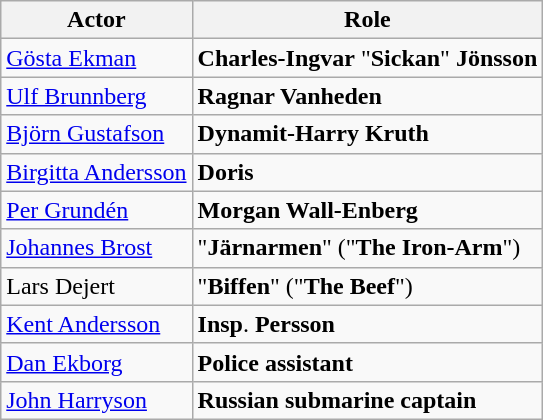<table class="wikitable sortable">
<tr>
<th>Actor</th>
<th>Role</th>
</tr>
<tr>
<td><a href='#'>Gösta Ekman</a></td>
<td><strong>Charles-Ingvar</strong> "<strong>Sickan</strong>" <strong>Jönsson</strong></td>
</tr>
<tr>
<td><a href='#'>Ulf Brunnberg</a></td>
<td><strong>Ragnar Vanheden</strong></td>
</tr>
<tr>
<td><a href='#'>Björn Gustafson</a></td>
<td><strong>Dynamit-Harry Kruth</strong></td>
</tr>
<tr>
<td><a href='#'>Birgitta Andersson</a></td>
<td><strong>Doris</strong></td>
</tr>
<tr>
<td><a href='#'>Per Grundén</a></td>
<td><strong>Morgan Wall-Enberg</strong></td>
</tr>
<tr>
<td><a href='#'>Johannes Brost</a></td>
<td>"<strong>Järnarmen</strong>" ("<strong>The Iron-Arm</strong>")</td>
</tr>
<tr>
<td>Lars Dejert</td>
<td>"<strong>Biffen</strong>" ("<strong>The Beef</strong>")</td>
</tr>
<tr>
<td><a href='#'>Kent Andersson</a></td>
<td><strong>Insp</strong>. <strong>Persson</strong></td>
</tr>
<tr>
<td><a href='#'>Dan Ekborg</a></td>
<td><strong>Police assistant</strong></td>
</tr>
<tr>
<td><a href='#'>John Harryson</a></td>
<td><strong>Russian submarine captain</strong></td>
</tr>
</table>
